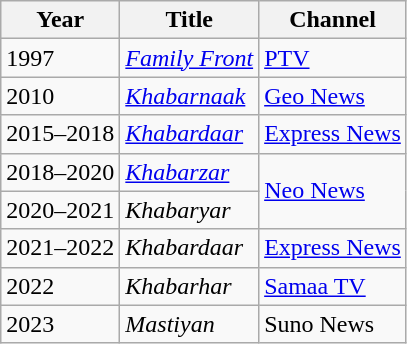<table class="wikitable">
<tr>
<th>Year</th>
<th>Title</th>
<th>Channel</th>
</tr>
<tr>
<td>1997</td>
<td><em><a href='#'>Family Front</a></em></td>
<td><a href='#'>PTV</a></td>
</tr>
<tr>
<td>2010</td>
<td><em><a href='#'>Khabarnaak</a></em></td>
<td><a href='#'>Geo News</a></td>
</tr>
<tr>
<td>2015–2018</td>
<td><em><a href='#'>Khabardaar</a></em></td>
<td><a href='#'>Express News</a></td>
</tr>
<tr>
<td>2018–2020</td>
<td><em><a href='#'>Khabarzar</a></em></td>
<td rowspan="2"><a href='#'>Neo News</a></td>
</tr>
<tr>
<td>2020–2021</td>
<td><em>Khabaryar</em></td>
</tr>
<tr>
<td>2021–2022</td>
<td><em>Khabardaar</em></td>
<td><a href='#'>Express News</a></td>
</tr>
<tr>
<td>2022</td>
<td><em>Khabarhar</em></td>
<td><a href='#'>Samaa TV</a></td>
</tr>
<tr>
<td>2023</td>
<td><em>Mastiyan</em></td>
<td>Suno News</td>
</tr>
</table>
